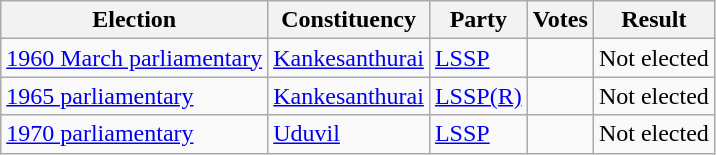<table class="wikitable" style="text-align:left;">
<tr>
<th scope=col>Election</th>
<th scope=col>Constituency</th>
<th scope=col>Party</th>
<th scope=col>Votes</th>
<th scope=col>Result</th>
</tr>
<tr>
<td><a href='#'>1960 March parliamentary</a></td>
<td><a href='#'>Kankesanthurai</a></td>
<td><a href='#'>LSSP</a></td>
<td align=right></td>
<td>Not elected</td>
</tr>
<tr>
<td><a href='#'>1965 parliamentary</a></td>
<td><a href='#'>Kankesanthurai</a></td>
<td><a href='#'>LSSP(R)</a></td>
<td align=right></td>
<td>Not elected</td>
</tr>
<tr>
<td><a href='#'>1970 parliamentary</a></td>
<td><a href='#'>Uduvil</a></td>
<td><a href='#'>LSSP</a></td>
<td align=right></td>
<td>Not elected</td>
</tr>
</table>
